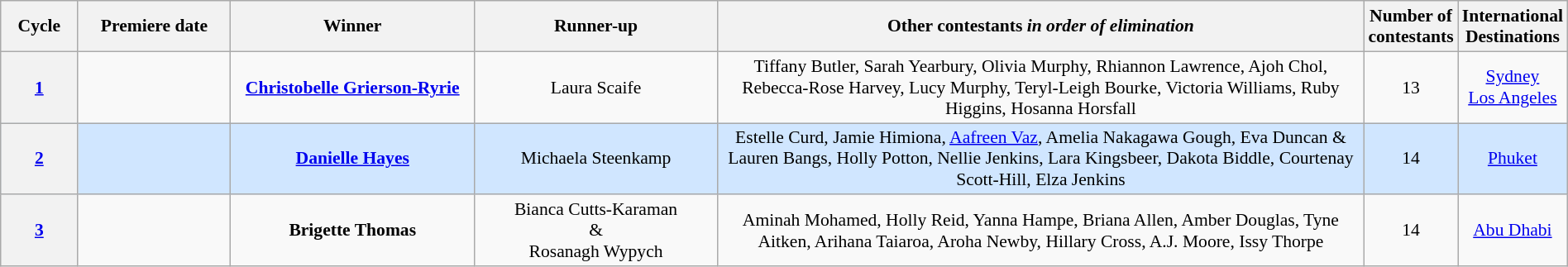<table class="wikitable" style="font-size:90%; width:100%; text-align: center;">
<tr>
<th style="width:5%;">Cycle</th>
<th style="width:10%;">Premiere date</th>
<th width=16%>Winner</th>
<th width=16%>Runner-up</th>
<th style="width:43%;">Other contestants <em>in order of elimination</em></th>
<th style="width:3%;">Number of contestants</th>
<th style="width:8%;">International Destinations</th>
</tr>
<tr>
<th><a href='#'>1</a></th>
<td></td>
<td><strong><a href='#'>Christobelle Grierson-Ryrie</a></strong></td>
<td>Laura Scaife</td>
<td>Tiffany Butler, Sarah Yearbury, Olivia Murphy, Rhiannon Lawrence, Ajoh Chol, Rebecca-Rose Harvey, Lucy Murphy, Teryl-Leigh Bourke, Victoria Williams, Ruby Higgins, Hosanna Horsfall <br></td>
<td>13</td>
<td><a href='#'>Sydney</a><br><a href='#'>Los Angeles</a></td>
</tr>
<tr style="background: #D0E6FF;">
<th><a href='#'>2</a></th>
<td></td>
<td><strong><a href='#'>Danielle Hayes</a></strong></td>
<td>Michaela Steenkamp</td>
<td>Estelle Curd, Jamie Himiona, <a href='#'>Aafreen Vaz</a>, Amelia Nakagawa Gough, Eva Duncan & Lauren Bangs, Holly Potton, Nellie Jenkins, Lara Kingsbeer, Dakota Biddle, Courtenay Scott-Hill, Elza Jenkins <br></td>
<td>14</td>
<td><a href='#'>Phuket</a></td>
</tr>
<tr>
<th><a href='#'>3</a></th>
<td></td>
<td><strong>Brigette Thomas</strong></td>
<td>Bianca Cutts-Karaman<br>&<br> Rosanagh Wypych</td>
<td>Aminah Mohamed, Holly Reid, Yanna Hampe, Briana Allen, Amber Douglas, Tyne Aitken, Arihana Taiaroa, Aroha Newby, Hillary Cross, A.J. Moore, Issy Thorpe</td>
<td>14</td>
<td><a href='#'>Abu Dhabi</a></td>
</tr>
</table>
